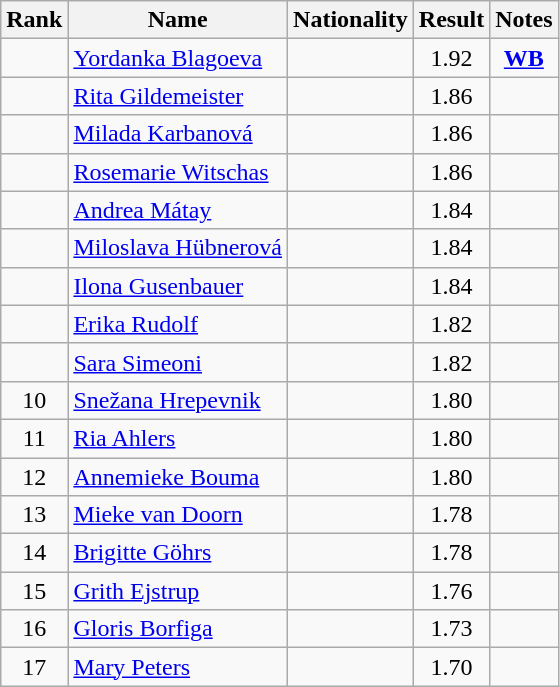<table class="wikitable sortable" style="text-align:center">
<tr>
<th>Rank</th>
<th>Name</th>
<th>Nationality</th>
<th>Result</th>
<th>Notes</th>
</tr>
<tr>
<td></td>
<td align="left"><a href='#'>Yordanka Blagoeva</a></td>
<td align=left></td>
<td>1.92</td>
<td><strong><a href='#'>WB</a></strong></td>
</tr>
<tr>
<td></td>
<td align="left"><a href='#'>Rita Gildemeister</a></td>
<td align=left></td>
<td>1.86</td>
<td></td>
</tr>
<tr>
<td></td>
<td align="left"><a href='#'>Milada Karbanová</a></td>
<td align=left></td>
<td>1.86</td>
<td></td>
</tr>
<tr>
<td></td>
<td align="left"><a href='#'>Rosemarie Witschas</a></td>
<td align=left></td>
<td>1.86</td>
<td></td>
</tr>
<tr>
<td></td>
<td align="left"><a href='#'>Andrea Mátay</a></td>
<td align=left></td>
<td>1.84</td>
<td></td>
</tr>
<tr>
<td></td>
<td align="left"><a href='#'>Miloslava Hübnerová</a></td>
<td align=left></td>
<td>1.84</td>
<td></td>
</tr>
<tr>
<td></td>
<td align="left"><a href='#'>Ilona Gusenbauer</a></td>
<td align=left></td>
<td>1.84</td>
<td></td>
</tr>
<tr>
<td></td>
<td align="left"><a href='#'>Erika Rudolf</a></td>
<td align=left></td>
<td>1.82</td>
<td></td>
</tr>
<tr>
<td></td>
<td align="left"><a href='#'>Sara Simeoni</a></td>
<td align=left></td>
<td>1.82</td>
<td></td>
</tr>
<tr>
<td>10</td>
<td align="left"><a href='#'>Snežana Hrepevnik</a></td>
<td align=left></td>
<td>1.80</td>
<td></td>
</tr>
<tr>
<td>11</td>
<td align="left"><a href='#'>Ria Ahlers</a></td>
<td align=left></td>
<td>1.80</td>
<td></td>
</tr>
<tr>
<td>12</td>
<td align="left"><a href='#'>Annemieke Bouma</a></td>
<td align=left></td>
<td>1.80</td>
<td></td>
</tr>
<tr>
<td>13</td>
<td align="left"><a href='#'>Mieke van Doorn</a></td>
<td align=left></td>
<td>1.78</td>
<td></td>
</tr>
<tr>
<td>14</td>
<td align="left"><a href='#'>Brigitte Göhrs</a></td>
<td align=left></td>
<td>1.78</td>
<td></td>
</tr>
<tr>
<td>15</td>
<td align="left"><a href='#'>Grith Ejstrup</a></td>
<td align=left></td>
<td>1.76</td>
<td></td>
</tr>
<tr>
<td>16</td>
<td align="left"><a href='#'>Gloris Borfiga</a></td>
<td align=left></td>
<td>1.73</td>
<td></td>
</tr>
<tr>
<td>17</td>
<td align="left"><a href='#'>Mary Peters</a></td>
<td align=left></td>
<td>1.70</td>
<td></td>
</tr>
</table>
